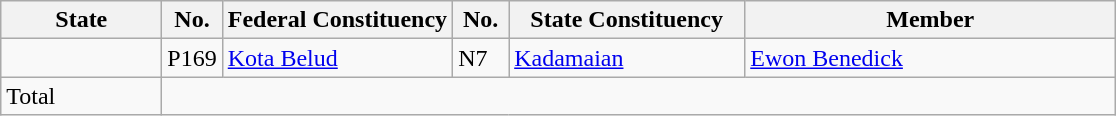<table class ="wikitable sortable">
<tr>
<th style="width:100px;">State</th>
<th>No.</th>
<th>Federal Constituency</th>
<th style="width:30px;">No.</th>
<th style="width:150px;">State Constituency</th>
<th style="width:240px;">Member</th>
</tr>
<tr>
<td rowspan="1"></td>
<td>P169</td>
<td><a href='#'>Kota Belud</a></td>
<td>N7</td>
<td><a href='#'>Kadamaian</a></td>
<td><a href='#'>Ewon Benedick</a></td>
</tr>
<tr>
<td>Total</td>
<td colspan="5"></td>
</tr>
</table>
